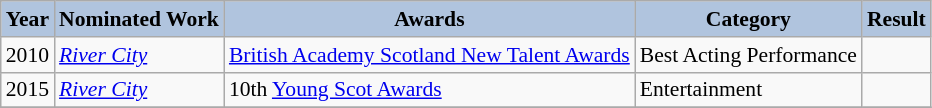<table class="wikitable" style="font-size:90%">
<tr style="text-align:center;">
<th style="background:#B0C4DE;">Year</th>
<th style="background:#B0C4DE;">Nominated Work</th>
<th style="background:#B0C4DE;">Awards</th>
<th style="background:#B0C4DE;">Category</th>
<th style="background:#B0C4DE;">Result</th>
</tr>
<tr>
<td>2010</td>
<td><em><a href='#'>River City</a></em></td>
<td><a href='#'>British Academy Scotland New Talent Awards</a></td>
<td>Best Acting Performance</td>
<td></td>
</tr>
<tr>
<td>2015</td>
<td><em><a href='#'>River City</a></em></td>
<td>10th <a href='#'>Young Scot Awards</a></td>
<td>Entertainment</td>
<td></td>
</tr>
<tr>
</tr>
</table>
